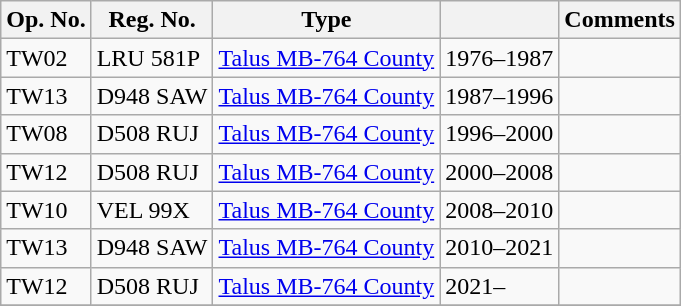<table class="wikitable">
<tr>
<th>Op. No.</th>
<th>Reg. No.</th>
<th>Type</th>
<th></th>
<th>Comments</th>
</tr>
<tr>
<td>TW02</td>
<td>LRU 581P</td>
<td><a href='#'>Talus MB-764 County</a></td>
<td>1976–1987</td>
<td></td>
</tr>
<tr>
<td>TW13</td>
<td>D948 SAW</td>
<td><a href='#'>Talus MB-764 County</a></td>
<td>1987–1996</td>
<td></td>
</tr>
<tr>
<td>TW08</td>
<td>D508 RUJ</td>
<td><a href='#'>Talus MB-764 County</a></td>
<td>1996–2000</td>
<td></td>
</tr>
<tr>
<td>TW12</td>
<td>D508 RUJ</td>
<td><a href='#'>Talus MB-764 County</a></td>
<td>2000–2008</td>
<td></td>
</tr>
<tr>
<td>TW10</td>
<td>VEL 99X</td>
<td><a href='#'>Talus MB-764 County</a></td>
<td>2008–2010</td>
<td></td>
</tr>
<tr>
<td>TW13</td>
<td>D948 SAW</td>
<td><a href='#'>Talus MB-764 County</a></td>
<td>2010–2021</td>
<td></td>
</tr>
<tr>
<td>TW12</td>
<td>D508 RUJ</td>
<td><a href='#'>Talus MB-764 County</a></td>
<td>2021–</td>
<td></td>
</tr>
<tr>
</tr>
</table>
